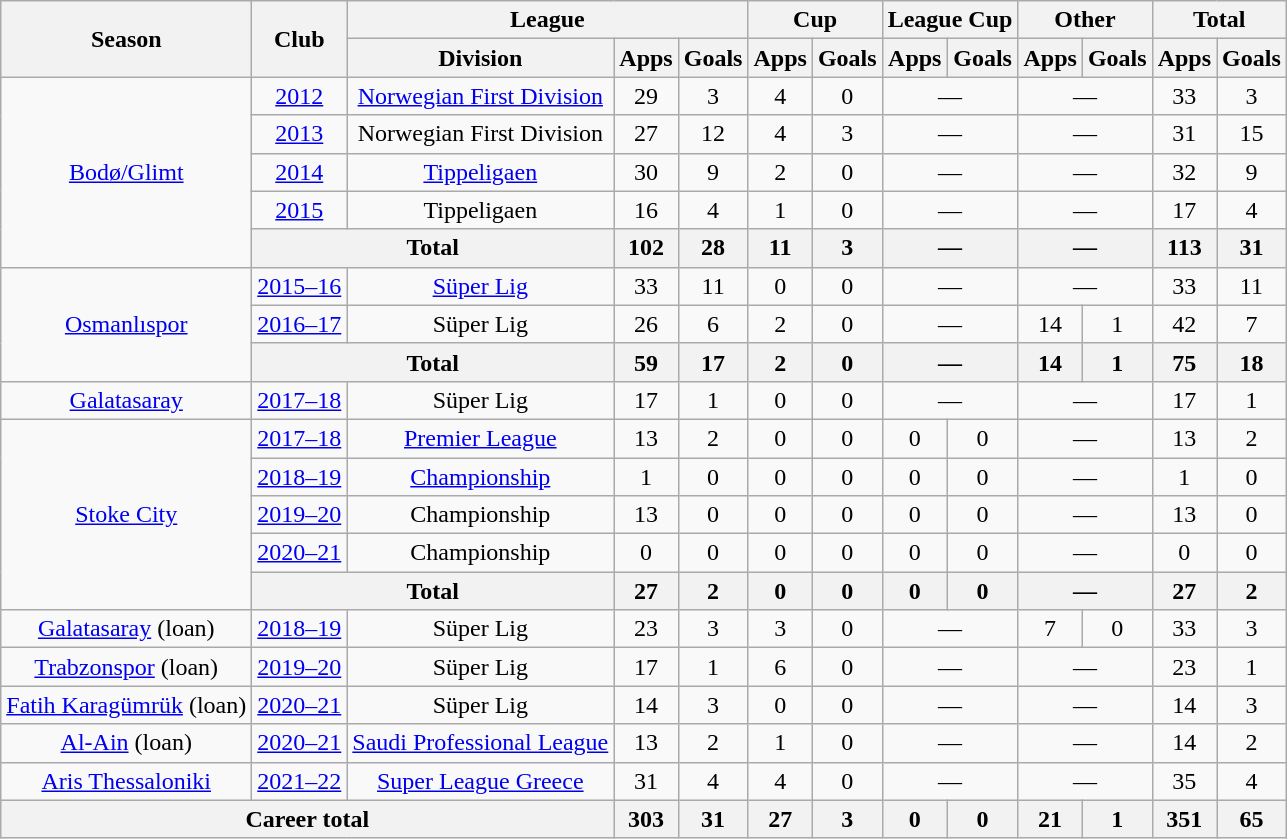<table class="wikitable" style="text-align: center">
<tr>
<th rowspan="2">Season</th>
<th rowspan="2">Club</th>
<th colspan="3">League</th>
<th colspan="2">Cup</th>
<th colspan="2">League Cup</th>
<th colspan="2">Other</th>
<th colspan="2">Total</th>
</tr>
<tr>
<th>Division</th>
<th>Apps</th>
<th>Goals</th>
<th>Apps</th>
<th>Goals</th>
<th>Apps</th>
<th>Goals</th>
<th>Apps</th>
<th>Goals</th>
<th>Apps</th>
<th>Goals</th>
</tr>
<tr>
<td rowspan="5"><a href='#'>Bodø/Glimt</a></td>
<td><a href='#'>2012</a></td>
<td><a href='#'>Norwegian First Division</a></td>
<td>29</td>
<td>3</td>
<td>4</td>
<td>0</td>
<td colspan="2">—</td>
<td colspan="2">—</td>
<td>33</td>
<td>3</td>
</tr>
<tr>
<td><a href='#'>2013</a></td>
<td>Norwegian First Division</td>
<td>27</td>
<td>12</td>
<td>4</td>
<td>3</td>
<td colspan="2">—</td>
<td colspan="2">—</td>
<td>31</td>
<td>15</td>
</tr>
<tr>
<td><a href='#'>2014</a></td>
<td><a href='#'>Tippeligaen</a></td>
<td>30</td>
<td>9</td>
<td>2</td>
<td>0</td>
<td colspan="2">—</td>
<td colspan="2">—</td>
<td>32</td>
<td>9</td>
</tr>
<tr>
<td><a href='#'>2015</a></td>
<td>Tippeligaen</td>
<td>16</td>
<td>4</td>
<td>1</td>
<td>0</td>
<td colspan="2">—</td>
<td colspan="2">—</td>
<td>17</td>
<td>4</td>
</tr>
<tr>
<th colspan="2">Total</th>
<th>102</th>
<th>28</th>
<th>11</th>
<th>3</th>
<th colspan="2">—</th>
<th colspan="2">—</th>
<th>113</th>
<th>31</th>
</tr>
<tr>
<td rowspan="3"><a href='#'>Osmanlıspor</a></td>
<td><a href='#'>2015–16</a></td>
<td><a href='#'>Süper Lig</a></td>
<td>33</td>
<td>11</td>
<td>0</td>
<td>0</td>
<td colspan="2">—</td>
<td colspan="2">—</td>
<td>33</td>
<td>11</td>
</tr>
<tr>
<td><a href='#'>2016–17</a></td>
<td>Süper Lig</td>
<td>26</td>
<td>6</td>
<td>2</td>
<td>0</td>
<td colspan="2">—</td>
<td>14</td>
<td>1</td>
<td>42</td>
<td>7</td>
</tr>
<tr>
<th colspan="2">Total</th>
<th>59</th>
<th>17</th>
<th>2</th>
<th>0</th>
<th colspan="2">—</th>
<th>14</th>
<th>1</th>
<th>75</th>
<th>18</th>
</tr>
<tr>
<td><a href='#'>Galatasaray</a></td>
<td><a href='#'>2017–18</a></td>
<td>Süper Lig</td>
<td>17</td>
<td>1</td>
<td>0</td>
<td>0</td>
<td colspan="2">—</td>
<td colspan="2">—</td>
<td>17</td>
<td>1</td>
</tr>
<tr>
<td rowspan=5><a href='#'>Stoke City</a></td>
<td><a href='#'>2017–18</a></td>
<td><a href='#'>Premier League</a></td>
<td>13</td>
<td>2</td>
<td>0</td>
<td>0</td>
<td>0</td>
<td>0</td>
<td colspan="2">—</td>
<td>13</td>
<td>2</td>
</tr>
<tr>
<td><a href='#'>2018–19</a></td>
<td><a href='#'>Championship</a></td>
<td>1</td>
<td>0</td>
<td>0</td>
<td>0</td>
<td>0</td>
<td>0</td>
<td colspan="2">—</td>
<td>1</td>
<td>0</td>
</tr>
<tr>
<td><a href='#'>2019–20</a></td>
<td>Championship</td>
<td>13</td>
<td>0</td>
<td>0</td>
<td>0</td>
<td>0</td>
<td>0</td>
<td colspan="2">—</td>
<td>13</td>
<td>0</td>
</tr>
<tr>
<td><a href='#'>2020–21</a></td>
<td>Championship</td>
<td>0</td>
<td>0</td>
<td>0</td>
<td>0</td>
<td>0</td>
<td>0</td>
<td colspan="2">—</td>
<td>0</td>
<td>0</td>
</tr>
<tr>
<th colspan="2">Total</th>
<th>27</th>
<th>2</th>
<th>0</th>
<th>0</th>
<th>0</th>
<th>0</th>
<th colspan="2">—</th>
<th>27</th>
<th>2</th>
</tr>
<tr>
<td><a href='#'>Galatasaray</a> (loan)</td>
<td><a href='#'>2018–19</a></td>
<td>Süper Lig</td>
<td>23</td>
<td>3</td>
<td>3</td>
<td>0</td>
<td colspan="2">—</td>
<td>7</td>
<td>0</td>
<td>33</td>
<td>3</td>
</tr>
<tr>
<td><a href='#'>Trabzonspor</a> (loan)</td>
<td><a href='#'>2019–20</a></td>
<td>Süper Lig</td>
<td>17</td>
<td>1</td>
<td>6</td>
<td>0</td>
<td colspan="2">—</td>
<td colspan="2">—</td>
<td>23</td>
<td>1</td>
</tr>
<tr>
<td><a href='#'>Fatih Karagümrük</a> (loan)</td>
<td><a href='#'>2020–21</a></td>
<td>Süper Lig</td>
<td>14</td>
<td>3</td>
<td>0</td>
<td>0</td>
<td colspan="2">—</td>
<td colspan="2">—</td>
<td>14</td>
<td>3</td>
</tr>
<tr>
<td><a href='#'>Al-Ain</a> (loan)</td>
<td><a href='#'>2020–21</a></td>
<td><a href='#'>Saudi Professional League</a></td>
<td>13</td>
<td>2</td>
<td>1</td>
<td>0</td>
<td colspan="2">—</td>
<td colspan="2">—</td>
<td>14</td>
<td>2</td>
</tr>
<tr>
<td><a href='#'>Aris Thessaloniki</a></td>
<td><a href='#'>2021–22</a></td>
<td><a href='#'>Super League Greece</a></td>
<td>31</td>
<td>4</td>
<td>4</td>
<td>0</td>
<td colspan="2">—</td>
<td colspan="2">—</td>
<td>35</td>
<td>4</td>
</tr>
<tr>
<th colspan="3">Career total</th>
<th>303</th>
<th>31</th>
<th>27</th>
<th>3</th>
<th>0</th>
<th>0</th>
<th>21</th>
<th>1</th>
<th>351</th>
<th>65</th>
</tr>
</table>
